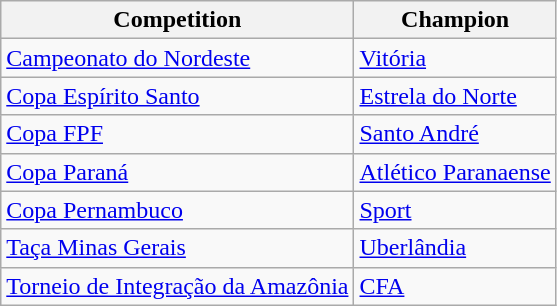<table class="wikitable">
<tr>
<th>Competition</th>
<th>Champion</th>
</tr>
<tr>
<td><a href='#'>Campeonato do Nordeste</a></td>
<td><a href='#'>Vitória</a></td>
</tr>
<tr>
<td><a href='#'>Copa Espírito Santo</a></td>
<td><a href='#'>Estrela do Norte</a></td>
</tr>
<tr>
<td><a href='#'>Copa FPF</a></td>
<td><a href='#'>Santo André</a></td>
</tr>
<tr>
<td><a href='#'>Copa Paraná</a></td>
<td><a href='#'>Atlético Paranaense</a></td>
</tr>
<tr>
<td><a href='#'>Copa Pernambuco</a></td>
<td><a href='#'>Sport</a></td>
</tr>
<tr>
<td><a href='#'>Taça Minas Gerais</a></td>
<td><a href='#'>Uberlândia</a></td>
</tr>
<tr>
<td><a href='#'>Torneio de Integração da Amazônia</a></td>
<td><a href='#'>CFA</a></td>
</tr>
</table>
